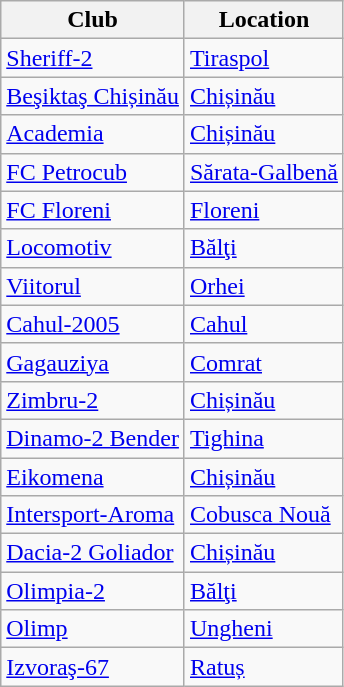<table class="wikitable sortable" style="text-align:left;">
<tr>
<th>Club</th>
<th>Location</th>
</tr>
<tr>
<td><a href='#'>Sheriff-2</a></td>
<td><a href='#'>Tiraspol</a></td>
</tr>
<tr>
<td><a href='#'>Beşiktaş Chișinău</a></td>
<td><a href='#'>Chișinău</a></td>
</tr>
<tr>
<td><a href='#'>Academia</a></td>
<td><a href='#'>Chișinău</a></td>
</tr>
<tr>
<td><a href='#'>FC Petrocub</a></td>
<td><a href='#'>Sărata-Galbenă</a></td>
</tr>
<tr>
<td><a href='#'>FC Floreni</a></td>
<td><a href='#'>Floreni</a></td>
</tr>
<tr>
<td><a href='#'>Locomotiv</a></td>
<td><a href='#'>Bălţi</a></td>
</tr>
<tr>
<td><a href='#'>Viitorul</a></td>
<td><a href='#'>Orhei</a></td>
</tr>
<tr>
<td><a href='#'>Cahul-2005</a></td>
<td><a href='#'>Cahul</a></td>
</tr>
<tr>
<td><a href='#'>Gagauziya</a></td>
<td><a href='#'>Comrat</a></td>
</tr>
<tr>
<td><a href='#'>Zimbru-2</a></td>
<td><a href='#'>Chișinău</a></td>
</tr>
<tr>
<td><a href='#'>Dinamo-2 Bender</a></td>
<td><a href='#'>Tighina</a></td>
</tr>
<tr>
<td><a href='#'>Eikomena</a></td>
<td><a href='#'>Chișinău</a></td>
</tr>
<tr>
<td><a href='#'>Intersport-Aroma</a></td>
<td><a href='#'>Cobusca Nouă</a></td>
</tr>
<tr>
<td><a href='#'>Dacia-2 Goliador</a></td>
<td><a href='#'>Chișinău</a></td>
</tr>
<tr>
<td><a href='#'>Olimpia-2</a></td>
<td><a href='#'>Bălţi</a></td>
</tr>
<tr>
<td><a href='#'>Olimp</a></td>
<td><a href='#'>Ungheni</a></td>
</tr>
<tr>
<td><a href='#'>Izvoraş-67</a></td>
<td><a href='#'>Ratuș</a></td>
</tr>
</table>
